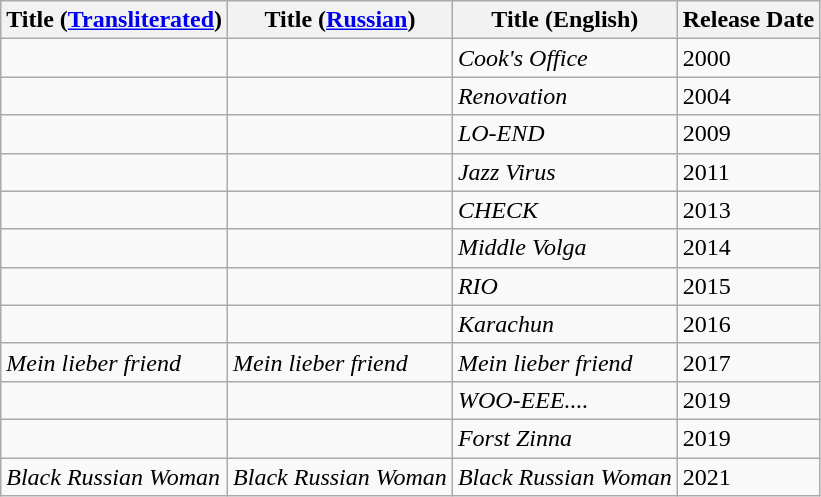<table class="wikitable">
<tr>
<th>Title (<a href='#'>Transliterated</a>)</th>
<th>Title (<a href='#'>Russian</a>)</th>
<th>Title (English)</th>
<th>Release Date</th>
</tr>
<tr>
<td></td>
<td></td>
<td><em>Cook's Office</em></td>
<td>2000</td>
</tr>
<tr>
<td></td>
<td></td>
<td><em>Renovation</em></td>
<td>2004</td>
</tr>
<tr>
<td></td>
<td></td>
<td><em>LO-END</em></td>
<td>2009</td>
</tr>
<tr>
<td></td>
<td></td>
<td><em>Jazz Virus</em></td>
<td>2011</td>
</tr>
<tr>
<td></td>
<td></td>
<td><em>CHECK</em></td>
<td>2013</td>
</tr>
<tr>
<td></td>
<td></td>
<td><em>Middle Volga</em></td>
<td>2014</td>
</tr>
<tr>
<td></td>
<td></td>
<td><em>RIO</em></td>
<td>2015</td>
</tr>
<tr>
<td></td>
<td></td>
<td><em>Karachun</em></td>
<td>2016</td>
</tr>
<tr>
<td><em>Mein lieber friend</em></td>
<td><em>Mein lieber friend</em></td>
<td><em>Mein lieber friend</em></td>
<td>2017</td>
</tr>
<tr>
<td></td>
<td></td>
<td><em>WOO-EEE....</em></td>
<td>2019</td>
</tr>
<tr>
<td></td>
<td></td>
<td><em>Forst Zinna</em></td>
<td>2019</td>
</tr>
<tr>
<td><em>Black Russian Woman</em></td>
<td><em>Black Russian Woman</em></td>
<td><em>Black Russian Woman</em></td>
<td>2021</td>
</tr>
</table>
